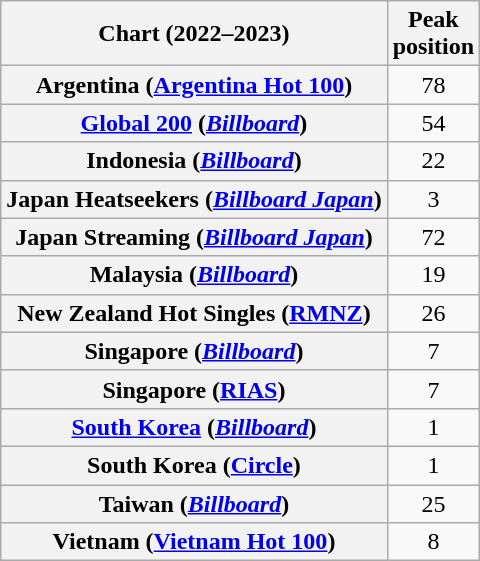<table class="wikitable sortable plainrowheaders" style="text-align:center">
<tr>
<th scope="col">Chart (2022–2023)</th>
<th scope="col">Peak<br>position</th>
</tr>
<tr>
<th scope="row">Argentina (<a href='#'>Argentina Hot 100</a>)</th>
<td>78</td>
</tr>
<tr>
<th scope="row"><a href='#'>Global 200</a> (<em><a href='#'>Billboard</a></em>)</th>
<td>54</td>
</tr>
<tr>
<th scope="row">Indonesia (<em><a href='#'>Billboard</a></em>)</th>
<td>22</td>
</tr>
<tr>
<th scope="row">Japan Heatseekers (<em><a href='#'>Billboard Japan</a></em>)</th>
<td>3</td>
</tr>
<tr>
<th scope="row">Japan Streaming (<em><a href='#'>Billboard Japan</a></em>)</th>
<td>72</td>
</tr>
<tr>
<th scope="row">Malaysia (<em><a href='#'>Billboard</a></em>)</th>
<td>19</td>
</tr>
<tr>
<th scope="row">New Zealand Hot Singles (<a href='#'>RMNZ</a>)</th>
<td>26</td>
</tr>
<tr>
<th scope="row">Singapore (<em><a href='#'>Billboard</a></em>)</th>
<td>7</td>
</tr>
<tr>
<th scope="row">Singapore (<a href='#'>RIAS</a>)</th>
<td>7</td>
</tr>
<tr>
<th scope="row"><a href='#'>South Korea</a> (<em><a href='#'>Billboard</a></em>)</th>
<td>1</td>
</tr>
<tr>
<th scope="row">South Korea (<a href='#'>Circle</a>)</th>
<td>1</td>
</tr>
<tr>
<th scope="row">Taiwan (<em><a href='#'>Billboard</a></em>)</th>
<td>25</td>
</tr>
<tr>
<th scope="row">Vietnam (<a href='#'>Vietnam Hot 100</a>)</th>
<td>8</td>
</tr>
</table>
